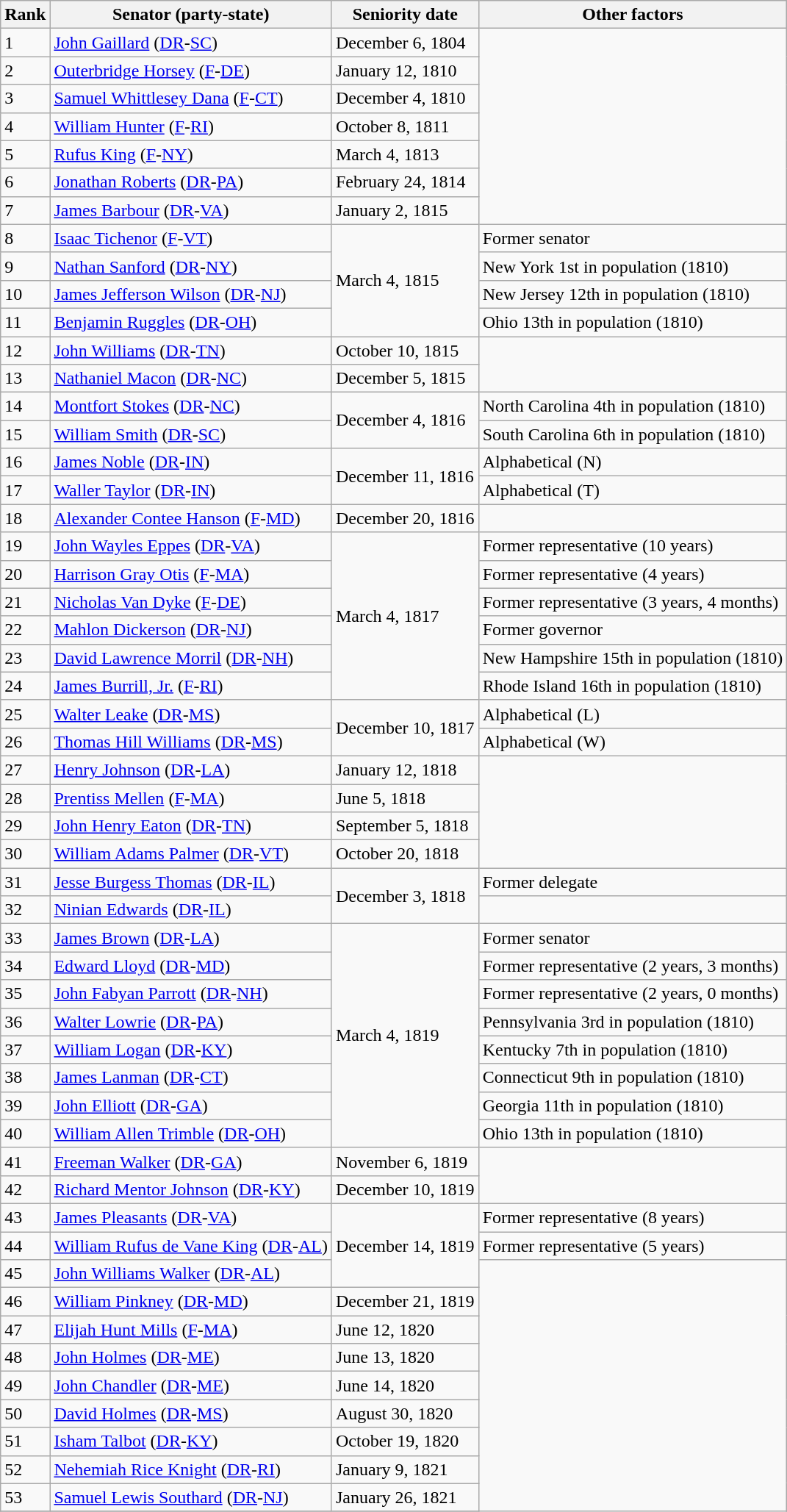<table class=wikitable>
<tr valign=bottom>
<th>Rank</th>
<th>Senator (party-state)</th>
<th>Seniority date</th>
<th>Other factors</th>
</tr>
<tr>
<td>1</td>
<td><a href='#'>John Gaillard</a> (<a href='#'>DR</a>-<a href='#'>SC</a>)</td>
<td>December 6, 1804</td>
</tr>
<tr>
<td>2</td>
<td><a href='#'>Outerbridge Horsey</a> (<a href='#'>F</a>-<a href='#'>DE</a>)</td>
<td>January 12, 1810</td>
</tr>
<tr>
<td>3</td>
<td><a href='#'>Samuel Whittlesey Dana</a> (<a href='#'>F</a>-<a href='#'>CT</a>)</td>
<td>December 4, 1810</td>
</tr>
<tr>
<td>4</td>
<td><a href='#'>William Hunter</a> (<a href='#'>F</a>-<a href='#'>RI</a>)</td>
<td>October 8, 1811</td>
</tr>
<tr>
<td>5</td>
<td><a href='#'>Rufus King</a> (<a href='#'>F</a>-<a href='#'>NY</a>)</td>
<td>March 4, 1813</td>
</tr>
<tr>
<td>6</td>
<td><a href='#'>Jonathan Roberts</a> (<a href='#'>DR</a>-<a href='#'>PA</a>)</td>
<td>February 24, 1814</td>
</tr>
<tr>
<td>7</td>
<td><a href='#'>James Barbour</a> (<a href='#'>DR</a>-<a href='#'>VA</a>)</td>
<td>January 2, 1815</td>
</tr>
<tr>
<td>8</td>
<td><a href='#'>Isaac Tichenor</a> (<a href='#'>F</a>-<a href='#'>VT</a>)</td>
<td rowspan=4>March 4, 1815</td>
<td>Former senator</td>
</tr>
<tr>
<td>9</td>
<td><a href='#'>Nathan Sanford</a> (<a href='#'>DR</a>-<a href='#'>NY</a>)</td>
<td>New York 1st in population (1810)</td>
</tr>
<tr>
<td>10</td>
<td><a href='#'>James Jefferson Wilson</a> (<a href='#'>DR</a>-<a href='#'>NJ</a>)</td>
<td>New Jersey 12th in population (1810)</td>
</tr>
<tr>
<td>11</td>
<td><a href='#'>Benjamin Ruggles</a> (<a href='#'>DR</a>-<a href='#'>OH</a>)</td>
<td>Ohio 13th in population (1810)</td>
</tr>
<tr>
<td>12</td>
<td><a href='#'>John Williams</a> (<a href='#'>DR</a>-<a href='#'>TN</a>)</td>
<td>October 10, 1815</td>
</tr>
<tr>
<td>13</td>
<td><a href='#'>Nathaniel Macon</a> (<a href='#'>DR</a>-<a href='#'>NC</a>)</td>
<td>December 5, 1815</td>
</tr>
<tr>
<td>14</td>
<td><a href='#'>Montfort Stokes</a> (<a href='#'>DR</a>-<a href='#'>NC</a>)</td>
<td rowspan=2>December 4, 1816</td>
<td>North Carolina 4th in population (1810)</td>
</tr>
<tr>
<td>15</td>
<td><a href='#'>William Smith</a> (<a href='#'>DR</a>-<a href='#'>SC</a>)</td>
<td>South Carolina 6th in population (1810)</td>
</tr>
<tr>
<td>16</td>
<td><a href='#'>James Noble</a> (<a href='#'>DR</a>-<a href='#'>IN</a>)</td>
<td rowspan=2>December 11, 1816</td>
<td>Alphabetical (N)</td>
</tr>
<tr>
<td>17</td>
<td><a href='#'>Waller Taylor</a> (<a href='#'>DR</a>-<a href='#'>IN</a>)</td>
<td>Alphabetical (T)</td>
</tr>
<tr>
<td>18</td>
<td><a href='#'>Alexander Contee Hanson</a> (<a href='#'>F</a>-<a href='#'>MD</a>)</td>
<td>December 20, 1816</td>
</tr>
<tr>
<td>19</td>
<td><a href='#'>John Wayles Eppes</a> (<a href='#'>DR</a>-<a href='#'>VA</a>)</td>
<td rowspan=6>March 4, 1817</td>
<td>Former representative (10 years)</td>
</tr>
<tr>
<td>20</td>
<td><a href='#'>Harrison Gray Otis</a> (<a href='#'>F</a>-<a href='#'>MA</a>)</td>
<td>Former representative (4 years)</td>
</tr>
<tr>
<td>21</td>
<td><a href='#'>Nicholas Van Dyke</a> (<a href='#'>F</a>-<a href='#'>DE</a>)</td>
<td>Former representative (3 years, 4 months)</td>
</tr>
<tr>
<td>22</td>
<td><a href='#'>Mahlon Dickerson</a> (<a href='#'>DR</a>-<a href='#'>NJ</a>)</td>
<td>Former governor</td>
</tr>
<tr>
<td>23</td>
<td><a href='#'>David Lawrence Morril</a> (<a href='#'>DR</a>-<a href='#'>NH</a>)</td>
<td>New Hampshire 15th in population (1810)</td>
</tr>
<tr>
<td>24</td>
<td><a href='#'>James Burrill, Jr.</a> (<a href='#'>F</a>-<a href='#'>RI</a>)</td>
<td>Rhode Island 16th in population (1810)</td>
</tr>
<tr>
<td>25</td>
<td><a href='#'>Walter Leake</a> (<a href='#'>DR</a>-<a href='#'>MS</a>)</td>
<td rowspan=2>December 10, 1817</td>
<td>Alphabetical (L)</td>
</tr>
<tr>
<td>26</td>
<td><a href='#'>Thomas Hill Williams</a> (<a href='#'>DR</a>-<a href='#'>MS</a>)</td>
<td>Alphabetical (W)</td>
</tr>
<tr>
<td>27</td>
<td><a href='#'>Henry Johnson</a> (<a href='#'>DR</a>-<a href='#'>LA</a>)</td>
<td>January 12, 1818</td>
</tr>
<tr>
<td>28</td>
<td><a href='#'>Prentiss Mellen</a> (<a href='#'>F</a>-<a href='#'>MA</a>)</td>
<td>June 5, 1818</td>
</tr>
<tr>
<td>29</td>
<td><a href='#'>John Henry Eaton</a> (<a href='#'>DR</a>-<a href='#'>TN</a>)</td>
<td>September 5, 1818</td>
</tr>
<tr>
<td>30</td>
<td><a href='#'>William Adams Palmer</a> (<a href='#'>DR</a>-<a href='#'>VT</a>)</td>
<td>October 20, 1818</td>
</tr>
<tr>
<td>31</td>
<td><a href='#'>Jesse Burgess Thomas</a> (<a href='#'>DR</a>-<a href='#'>IL</a>)</td>
<td rowspan=2>December 3, 1818</td>
<td>Former delegate</td>
</tr>
<tr>
<td>32</td>
<td><a href='#'>Ninian Edwards</a> (<a href='#'>DR</a>-<a href='#'>IL</a>)</td>
</tr>
<tr>
<td>33</td>
<td><a href='#'>James Brown</a> (<a href='#'>DR</a>-<a href='#'>LA</a>)</td>
<td rowspan=8>March 4, 1819</td>
<td>Former senator</td>
</tr>
<tr>
<td>34</td>
<td><a href='#'>Edward Lloyd</a> (<a href='#'>DR</a>-<a href='#'>MD</a>)</td>
<td>Former representative (2 years, 3 months)</td>
</tr>
<tr>
<td>35</td>
<td><a href='#'>John Fabyan Parrott</a> (<a href='#'>DR</a>-<a href='#'>NH</a>)</td>
<td>Former representative (2 years, 0 months)</td>
</tr>
<tr>
<td>36</td>
<td><a href='#'>Walter Lowrie</a> (<a href='#'>DR</a>-<a href='#'>PA</a>)</td>
<td>Pennsylvania 3rd in population (1810)</td>
</tr>
<tr>
<td>37</td>
<td><a href='#'>William Logan</a> (<a href='#'>DR</a>-<a href='#'>KY</a>)</td>
<td>Kentucky 7th in population (1810)</td>
</tr>
<tr>
<td>38</td>
<td><a href='#'>James Lanman</a> (<a href='#'>DR</a>-<a href='#'>CT</a>)</td>
<td>Connecticut 9th in population (1810)</td>
</tr>
<tr>
<td>39</td>
<td><a href='#'>John Elliott</a> (<a href='#'>DR</a>-<a href='#'>GA</a>)</td>
<td>Georgia 11th in population (1810)</td>
</tr>
<tr>
<td>40</td>
<td><a href='#'>William Allen Trimble</a> (<a href='#'>DR</a>-<a href='#'>OH</a>)</td>
<td>Ohio 13th in population (1810)</td>
</tr>
<tr>
<td>41</td>
<td><a href='#'>Freeman Walker</a> (<a href='#'>DR</a>-<a href='#'>GA</a>)</td>
<td>November 6, 1819</td>
</tr>
<tr>
<td>42</td>
<td><a href='#'>Richard Mentor Johnson</a> (<a href='#'>DR</a>-<a href='#'>KY</a>)</td>
<td>December 10, 1819</td>
</tr>
<tr>
<td>43</td>
<td><a href='#'>James Pleasants</a> (<a href='#'>DR</a>-<a href='#'>VA</a>)</td>
<td rowspan=3>December 14, 1819</td>
<td>Former representative (8 years)</td>
</tr>
<tr>
<td>44</td>
<td><a href='#'>William Rufus de Vane King</a> (<a href='#'>DR</a>-<a href='#'>AL</a>)</td>
<td>Former representative (5 years)</td>
</tr>
<tr>
<td>45</td>
<td><a href='#'>John Williams Walker</a> (<a href='#'>DR</a>-<a href='#'>AL</a>)</td>
</tr>
<tr>
<td>46</td>
<td><a href='#'>William Pinkney</a> (<a href='#'>DR</a>-<a href='#'>MD</a>)</td>
<td>December 21, 1819</td>
</tr>
<tr>
<td>47</td>
<td><a href='#'>Elijah Hunt Mills</a> (<a href='#'>F</a>-<a href='#'>MA</a>)</td>
<td>June 12, 1820</td>
</tr>
<tr>
<td>48</td>
<td><a href='#'>John Holmes</a> (<a href='#'>DR</a>-<a href='#'>ME</a>)</td>
<td>June 13, 1820</td>
</tr>
<tr>
<td>49</td>
<td><a href='#'>John Chandler</a> (<a href='#'>DR</a>-<a href='#'>ME</a>)</td>
<td>June 14, 1820</td>
</tr>
<tr>
<td>50</td>
<td><a href='#'>David Holmes</a> (<a href='#'>DR</a>-<a href='#'>MS</a>)</td>
<td>August 30, 1820</td>
</tr>
<tr>
<td>51</td>
<td><a href='#'>Isham Talbot</a> (<a href='#'>DR</a>-<a href='#'>KY</a>)</td>
<td>October 19, 1820</td>
</tr>
<tr>
<td>52</td>
<td><a href='#'>Nehemiah Rice Knight</a> (<a href='#'>DR</a>-<a href='#'>RI</a>)</td>
<td>January 9, 1821</td>
</tr>
<tr>
<td>53</td>
<td><a href='#'>Samuel Lewis Southard</a> (<a href='#'>DR</a>-<a href='#'>NJ</a>)</td>
<td>January 26, 1821</td>
</tr>
<tr>
</tr>
</table>
